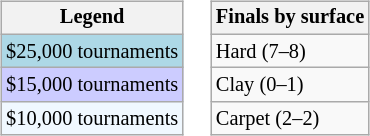<table>
<tr valign=top>
<td><br><table class=wikitable style="font-size:85%">
<tr>
<th>Legend</th>
</tr>
<tr style="background:lightblue;">
<td>$25,000 tournaments</td>
</tr>
<tr style="background:#ccccff;">
<td>$15,000 tournaments</td>
</tr>
<tr style="background:#f0f8ff;">
<td>$10,000 tournaments</td>
</tr>
</table>
</td>
<td><br><table class=wikitable style="font-size:85%">
<tr>
<th>Finals by surface</th>
</tr>
<tr>
<td>Hard (7–8)</td>
</tr>
<tr>
<td>Clay (0–1)</td>
</tr>
<tr>
<td>Carpet (2–2)</td>
</tr>
</table>
</td>
</tr>
</table>
